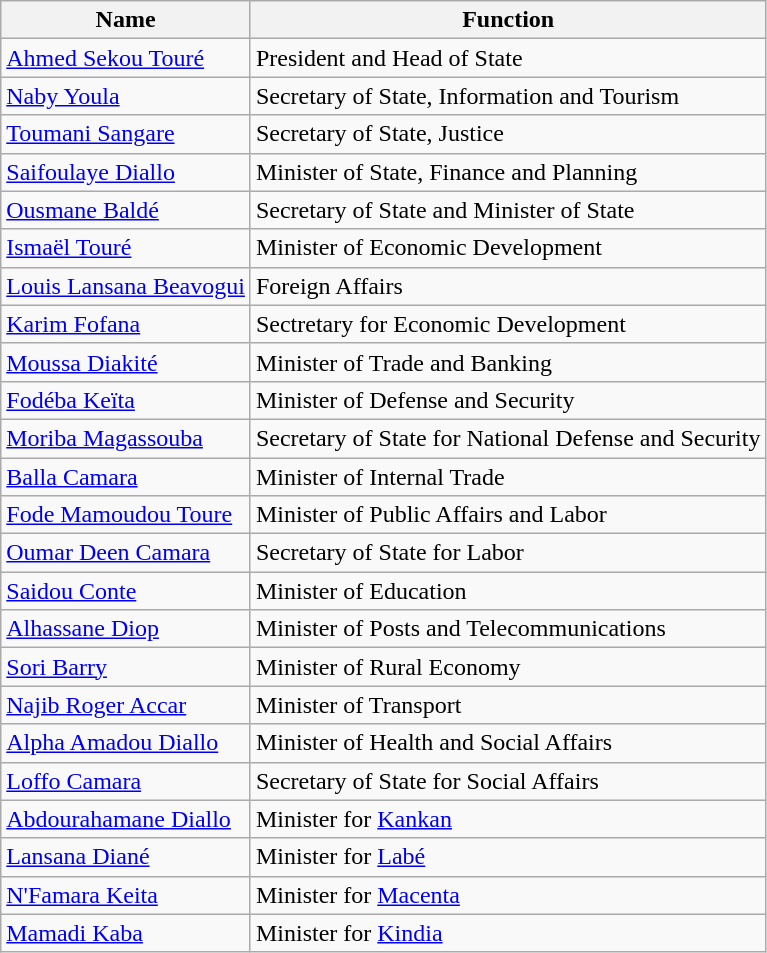<table class=wikitable>
<tr>
<th>Name</th>
<th>Function</th>
</tr>
<tr>
<td><a href='#'>Ahmed Sekou Touré</a></td>
<td>President and Head of State</td>
</tr>
<tr>
<td><a href='#'>Naby Youla</a></td>
<td>Secretary of State, Information and Tourism</td>
</tr>
<tr>
<td><a href='#'>Toumani Sangare</a></td>
<td>Secretary of State, Justice</td>
</tr>
<tr>
<td><a href='#'>Saifoulaye Diallo</a></td>
<td>Minister of State, Finance and Planning</td>
</tr>
<tr>
<td><a href='#'>Ousmane Baldé</a></td>
<td>Secretary of State and Minister of State</td>
</tr>
<tr>
<td><a href='#'>Ismaël Touré</a></td>
<td>Minister of Economic Development</td>
</tr>
<tr>
<td><a href='#'>Louis Lansana Beavogui</a></td>
<td>Foreign Affairs</td>
</tr>
<tr>
<td><a href='#'>Karim Fofana</a></td>
<td>Sectretary for Economic Development</td>
</tr>
<tr>
<td><a href='#'>Moussa Diakité</a></td>
<td>Minister of Trade and Banking</td>
</tr>
<tr>
<td><a href='#'>Fodéba Keïta</a></td>
<td>Minister of Defense and Security</td>
</tr>
<tr>
<td><a href='#'>Moriba Magassouba</a></td>
<td>Secretary of State for National Defense and Security</td>
</tr>
<tr>
<td><a href='#'>Balla Camara</a></td>
<td>Minister of Internal Trade</td>
</tr>
<tr>
<td><a href='#'>Fode Mamoudou Toure</a></td>
<td>Minister of Public Affairs and Labor</td>
</tr>
<tr>
<td><a href='#'>Oumar Deen Camara</a></td>
<td>Secretary of State for Labor</td>
</tr>
<tr>
<td><a href='#'>Saidou Conte</a></td>
<td>Minister of Education</td>
</tr>
<tr>
<td><a href='#'>Alhassane Diop</a></td>
<td>Minister of Posts and Telecommunications</td>
</tr>
<tr>
<td><a href='#'>Sori Barry</a></td>
<td>Minister of Rural Economy</td>
</tr>
<tr>
<td><a href='#'>Najib Roger Accar</a></td>
<td>Minister of Transport</td>
</tr>
<tr>
<td><a href='#'>Alpha Amadou Diallo</a></td>
<td>Minister of Health and Social Affairs</td>
</tr>
<tr>
<td><a href='#'>Loffo Camara</a></td>
<td>Secretary of State for Social Affairs</td>
</tr>
<tr>
<td><a href='#'>Abdourahamane Diallo</a></td>
<td>Minister for <a href='#'>Kankan</a></td>
</tr>
<tr>
<td><a href='#'>Lansana Diané</a></td>
<td>Minister for <a href='#'>Labé</a></td>
</tr>
<tr>
<td><a href='#'>N'Famara Keita</a></td>
<td>Minister for <a href='#'>Macenta</a></td>
</tr>
<tr>
<td><a href='#'>Mamadi Kaba</a></td>
<td>Minister for <a href='#'>Kindia</a></td>
</tr>
</table>
